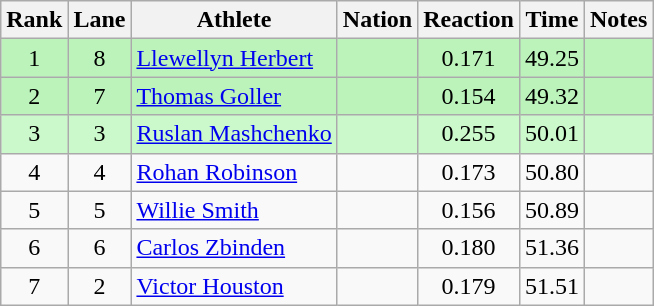<table class="wikitable sortable" style="text-align:center">
<tr>
<th>Rank</th>
<th>Lane</th>
<th>Athlete</th>
<th>Nation</th>
<th>Reaction</th>
<th>Time</th>
<th>Notes</th>
</tr>
<tr bgcolor = "bbf3bb">
<td>1</td>
<td>8</td>
<td align="left"><a href='#'>Llewellyn Herbert</a></td>
<td align="left"></td>
<td>0.171</td>
<td>49.25</td>
<td></td>
</tr>
<tr bgcolor = "bbf3bb">
<td>2</td>
<td>7</td>
<td align="left"><a href='#'>Thomas Goller</a></td>
<td align="left"></td>
<td>0.154</td>
<td>49.32</td>
<td></td>
</tr>
<tr bgcolor = "ccf9cc">
<td>3</td>
<td>3</td>
<td align="left"><a href='#'>Ruslan Mashchenko</a></td>
<td align="left"></td>
<td>0.255</td>
<td>50.01</td>
<td></td>
</tr>
<tr>
<td>4</td>
<td>4</td>
<td align="left"><a href='#'>Rohan Robinson</a></td>
<td align="left"></td>
<td>0.173</td>
<td>50.80</td>
<td></td>
</tr>
<tr>
<td>5</td>
<td>5</td>
<td align="left"><a href='#'>Willie Smith</a></td>
<td align="left"></td>
<td>0.156</td>
<td>50.89</td>
<td></td>
</tr>
<tr>
<td>6</td>
<td>6</td>
<td align="left"><a href='#'>Carlos Zbinden</a></td>
<td align="left"></td>
<td>0.180</td>
<td>51.36</td>
<td></td>
</tr>
<tr>
<td>7</td>
<td>2</td>
<td align="left"><a href='#'>Victor Houston</a></td>
<td align="left"></td>
<td>0.179</td>
<td>51.51</td>
<td></td>
</tr>
</table>
